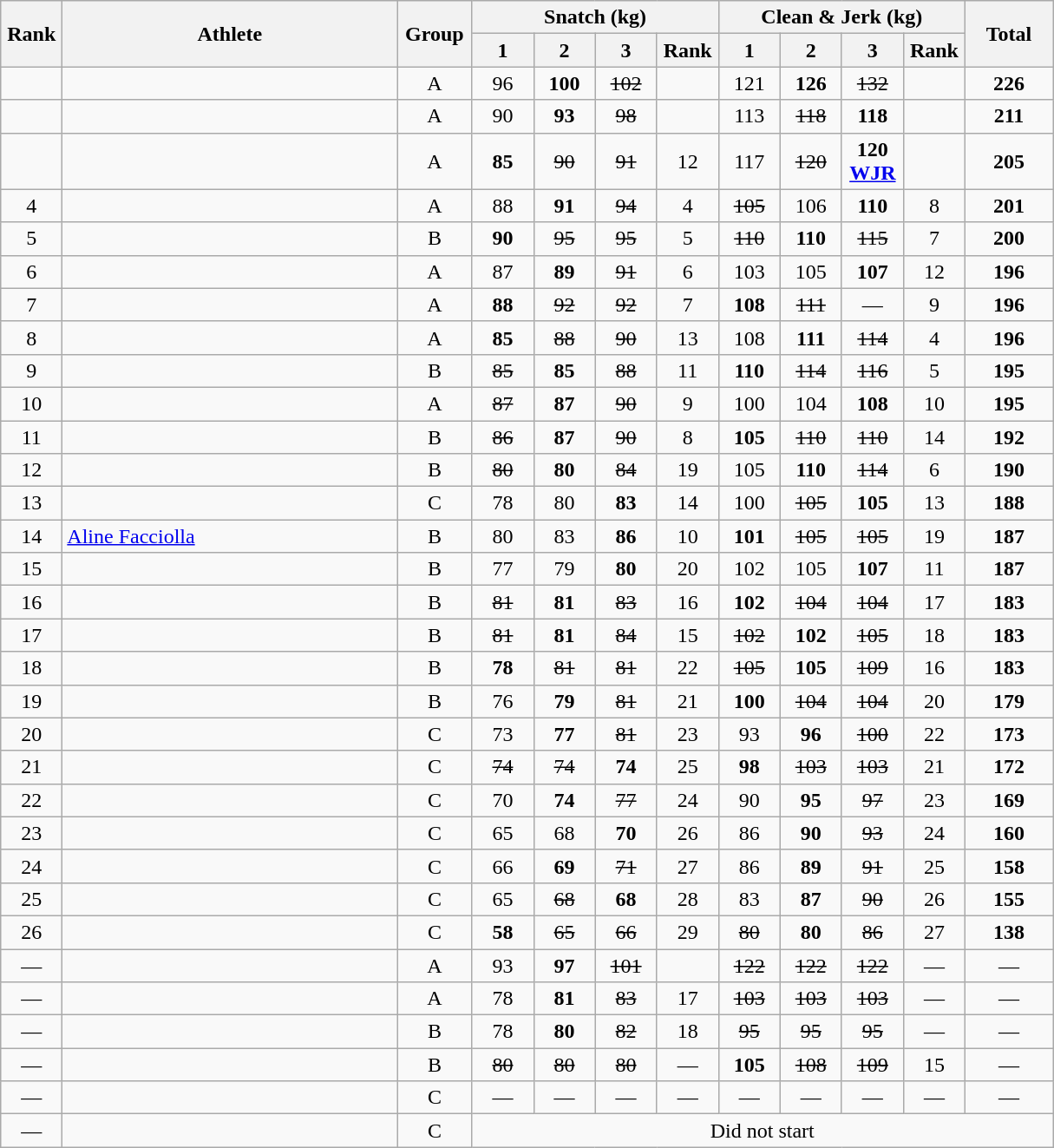<table class = "wikitable" style="text-align:center;">
<tr>
<th rowspan=2 width=40>Rank</th>
<th rowspan=2 width=250>Athlete</th>
<th rowspan=2 width=50>Group</th>
<th colspan=4>Snatch (kg)</th>
<th colspan=4>Clean & Jerk (kg)</th>
<th rowspan=2 width=60>Total</th>
</tr>
<tr>
<th width=40>1</th>
<th width=40>2</th>
<th width=40>3</th>
<th width=40>Rank</th>
<th width=40>1</th>
<th width=40>2</th>
<th width=40>3</th>
<th width=40>Rank</th>
</tr>
<tr>
<td></td>
<td align=left></td>
<td>A</td>
<td>96</td>
<td><strong>100</strong></td>
<td><s>102</s></td>
<td></td>
<td>121</td>
<td><strong>126</strong></td>
<td><s>132</s></td>
<td></td>
<td><strong>226</strong></td>
</tr>
<tr>
<td></td>
<td align=left></td>
<td>A</td>
<td>90</td>
<td><strong>93</strong></td>
<td><s>98</s></td>
<td></td>
<td>113</td>
<td><s>118</s></td>
<td><strong>118</strong></td>
<td></td>
<td><strong>211</strong></td>
</tr>
<tr>
<td></td>
<td align=left></td>
<td>A</td>
<td><strong>85</strong></td>
<td><s>90</s></td>
<td><s>91</s></td>
<td>12</td>
<td>117</td>
<td><s>120</s></td>
<td><strong>120<br><a href='#'>WJR</a></strong></td>
<td></td>
<td><strong>205</strong></td>
</tr>
<tr>
<td>4</td>
<td align=left></td>
<td>A</td>
<td>88</td>
<td><strong>91</strong></td>
<td><s>94</s></td>
<td>4</td>
<td><s>105</s></td>
<td>106</td>
<td><strong>110</strong></td>
<td>8</td>
<td><strong>201</strong></td>
</tr>
<tr>
<td>5</td>
<td align=left></td>
<td>B</td>
<td><strong>90</strong></td>
<td><s>95</s></td>
<td><s>95</s></td>
<td>5</td>
<td><s>110</s></td>
<td><strong>110</strong></td>
<td><s>115</s></td>
<td>7</td>
<td><strong>200</strong></td>
</tr>
<tr>
<td>6</td>
<td align=left></td>
<td>A</td>
<td>87</td>
<td><strong>89</strong></td>
<td><s>91</s></td>
<td>6</td>
<td>103</td>
<td>105</td>
<td><strong>107</strong></td>
<td>12</td>
<td><strong>196</strong></td>
</tr>
<tr>
<td>7</td>
<td align=left></td>
<td>A</td>
<td><strong>88</strong></td>
<td><s>92</s></td>
<td><s>92</s></td>
<td>7</td>
<td><strong>108</strong></td>
<td><s>111</s></td>
<td>—</td>
<td>9</td>
<td><strong>196</strong></td>
</tr>
<tr>
<td>8</td>
<td align=left></td>
<td>A</td>
<td><strong>85</strong></td>
<td><s>88</s></td>
<td><s>90</s></td>
<td>13</td>
<td>108</td>
<td><strong>111</strong></td>
<td><s>114</s></td>
<td>4</td>
<td><strong>196</strong></td>
</tr>
<tr>
<td>9</td>
<td align=left></td>
<td>B</td>
<td><s>85</s></td>
<td><strong>85</strong></td>
<td><s>88</s></td>
<td>11</td>
<td><strong>110</strong></td>
<td><s>114</s></td>
<td><s>116</s></td>
<td>5</td>
<td><strong>195</strong></td>
</tr>
<tr>
<td>10</td>
<td align=left></td>
<td>A</td>
<td><s>87</s></td>
<td><strong>87</strong></td>
<td><s>90</s></td>
<td>9</td>
<td>100</td>
<td>104</td>
<td><strong>108</strong></td>
<td>10</td>
<td><strong>195</strong></td>
</tr>
<tr>
<td>11</td>
<td align=left></td>
<td>B</td>
<td><s>86</s></td>
<td><strong>87</strong></td>
<td><s>90</s></td>
<td>8</td>
<td><strong>105</strong></td>
<td><s>110</s></td>
<td><s>110</s></td>
<td>14</td>
<td><strong>192</strong></td>
</tr>
<tr>
<td>12</td>
<td align=left></td>
<td>B</td>
<td><s>80</s></td>
<td><strong>80</strong></td>
<td><s>84</s></td>
<td>19</td>
<td>105</td>
<td><strong>110</strong></td>
<td><s>114</s></td>
<td>6</td>
<td><strong>190</strong></td>
</tr>
<tr>
<td>13</td>
<td align=left></td>
<td>C</td>
<td>78</td>
<td>80</td>
<td><strong>83</strong></td>
<td>14</td>
<td>100</td>
<td><s>105</s></td>
<td><strong>105</strong></td>
<td>13</td>
<td><strong>188</strong></td>
</tr>
<tr>
<td>14</td>
<td align=left> <a href='#'>Aline Facciolla</a> </td>
<td>B</td>
<td>80</td>
<td>83</td>
<td><strong>86</strong></td>
<td>10</td>
<td><strong>101</strong></td>
<td><s>105</s></td>
<td><s>105</s></td>
<td>19</td>
<td><strong>187</strong></td>
</tr>
<tr>
<td>15</td>
<td align=left></td>
<td>B</td>
<td>77</td>
<td>79</td>
<td><strong>80</strong></td>
<td>20</td>
<td>102</td>
<td>105</td>
<td><strong>107</strong></td>
<td>11</td>
<td><strong>187</strong></td>
</tr>
<tr>
<td>16</td>
<td align=left></td>
<td>B</td>
<td><s>81</s></td>
<td><strong>81</strong></td>
<td><s>83</s></td>
<td>16</td>
<td><strong>102</strong></td>
<td><s>104</s></td>
<td><s>104</s></td>
<td>17</td>
<td><strong>183</strong></td>
</tr>
<tr>
<td>17</td>
<td align=left></td>
<td>B</td>
<td><s>81</s></td>
<td><strong>81</strong></td>
<td><s>84</s></td>
<td>15</td>
<td><s>102</s></td>
<td><strong>102</strong></td>
<td><s>105</s></td>
<td>18</td>
<td><strong>183</strong></td>
</tr>
<tr>
<td>18</td>
<td align=left></td>
<td>B</td>
<td><strong>78</strong></td>
<td><s>81</s></td>
<td><s>81</s></td>
<td>22</td>
<td><s>105</s></td>
<td><strong>105</strong></td>
<td><s>109</s></td>
<td>16</td>
<td><strong>183</strong></td>
</tr>
<tr>
<td>19</td>
<td align=left></td>
<td>B</td>
<td>76</td>
<td><strong>79</strong></td>
<td><s>81</s></td>
<td>21</td>
<td><strong>100</strong></td>
<td><s>104</s></td>
<td><s>104</s></td>
<td>20</td>
<td><strong>179</strong></td>
</tr>
<tr>
<td>20</td>
<td align=left></td>
<td>C</td>
<td>73</td>
<td><strong>77</strong></td>
<td><s>81</s></td>
<td>23</td>
<td>93</td>
<td><strong>96</strong></td>
<td><s>100</s></td>
<td>22</td>
<td><strong>173</strong></td>
</tr>
<tr>
<td>21</td>
<td align=left></td>
<td>C</td>
<td><s>74</s></td>
<td><s>74</s></td>
<td><strong>74</strong></td>
<td>25</td>
<td><strong>98</strong></td>
<td><s>103</s></td>
<td><s>103</s></td>
<td>21</td>
<td><strong>172</strong></td>
</tr>
<tr>
<td>22</td>
<td align=left></td>
<td>C</td>
<td>70</td>
<td><strong>74</strong></td>
<td><s>77</s></td>
<td>24</td>
<td>90</td>
<td><strong>95</strong></td>
<td><s>97</s></td>
<td>23</td>
<td><strong>169</strong></td>
</tr>
<tr>
<td>23</td>
<td align=left></td>
<td>C</td>
<td>65</td>
<td>68</td>
<td><strong>70</strong></td>
<td>26</td>
<td>86</td>
<td><strong>90</strong></td>
<td><s>93</s></td>
<td>24</td>
<td><strong>160</strong></td>
</tr>
<tr>
<td>24</td>
<td align=left></td>
<td>C</td>
<td>66</td>
<td><strong>69</strong></td>
<td><s>71</s></td>
<td>27</td>
<td>86</td>
<td><strong>89</strong></td>
<td><s>91</s></td>
<td>25</td>
<td><strong>158</strong></td>
</tr>
<tr>
<td>25</td>
<td align=left></td>
<td>C</td>
<td>65</td>
<td><s>68</s></td>
<td><strong>68</strong></td>
<td>28</td>
<td>83</td>
<td><strong>87</strong></td>
<td><s>90</s></td>
<td>26</td>
<td><strong>155</strong></td>
</tr>
<tr>
<td>26</td>
<td align=left></td>
<td>C</td>
<td><strong>58</strong></td>
<td><s>65</s></td>
<td><s>66</s></td>
<td>29</td>
<td><s>80</s></td>
<td><strong>80</strong></td>
<td><s>86</s></td>
<td>27</td>
<td><strong>138</strong></td>
</tr>
<tr>
<td>—</td>
<td align=left></td>
<td>A</td>
<td>93</td>
<td><strong>97</strong></td>
<td><s>101</s></td>
<td></td>
<td><s>122</s></td>
<td><s>122</s></td>
<td><s>122</s></td>
<td>—</td>
<td>—</td>
</tr>
<tr>
<td>—</td>
<td align=left></td>
<td>A</td>
<td>78</td>
<td><strong>81</strong></td>
<td><s>83</s></td>
<td>17</td>
<td><s>103</s></td>
<td><s>103</s></td>
<td><s>103</s></td>
<td>—</td>
<td>—</td>
</tr>
<tr>
<td>—</td>
<td align=left></td>
<td>B</td>
<td>78</td>
<td><strong>80</strong></td>
<td><s>82</s></td>
<td>18</td>
<td><s>95</s></td>
<td><s>95</s></td>
<td><s>95</s></td>
<td>—</td>
<td>—</td>
</tr>
<tr>
<td>—</td>
<td align=left></td>
<td>B</td>
<td><s>80</s></td>
<td><s>80</s></td>
<td><s>80</s></td>
<td>—</td>
<td><strong>105</strong></td>
<td><s>108</s></td>
<td><s>109</s></td>
<td>15</td>
<td>—</td>
</tr>
<tr>
<td>—</td>
<td align=left></td>
<td>C</td>
<td>—</td>
<td>—</td>
<td>—</td>
<td>—</td>
<td>—</td>
<td>—</td>
<td>—</td>
<td>—</td>
<td>—</td>
</tr>
<tr>
<td>—</td>
<td align=left></td>
<td>C</td>
<td colspan=9>Did not start</td>
</tr>
</table>
